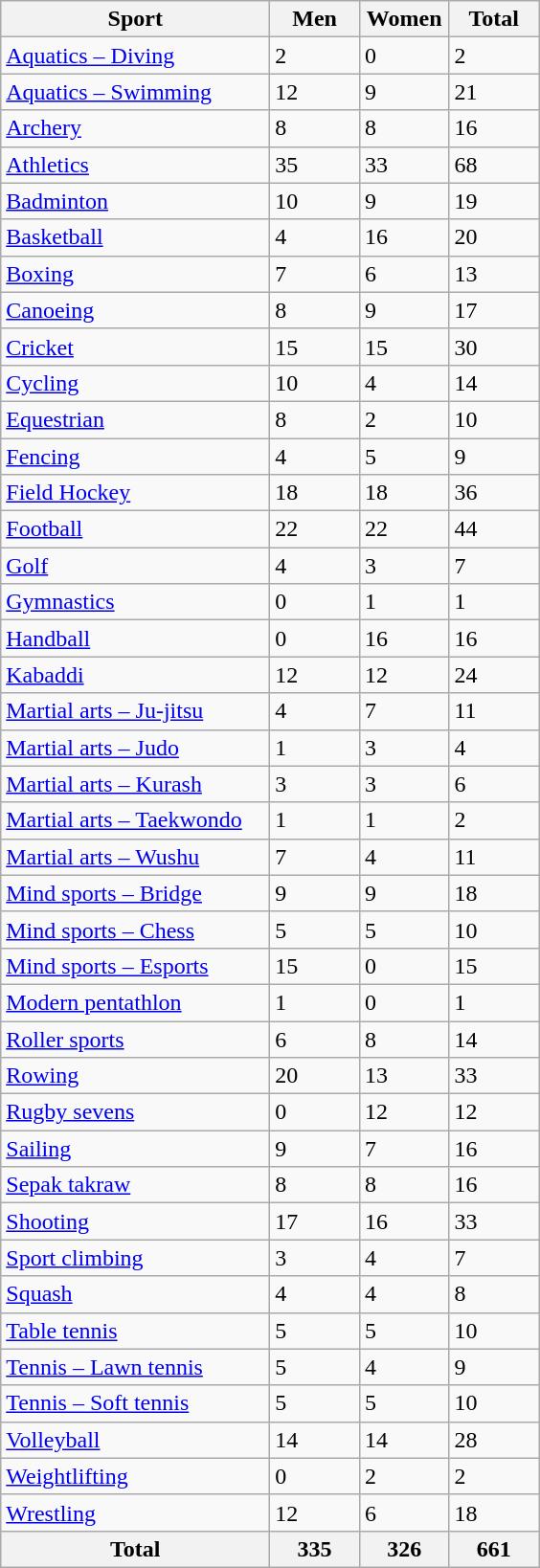<table class="wikitable sortable collapsible">
<tr>
<th width=180>Sport</th>
<th width=55>Men</th>
<th width=55>Women</th>
<th width=55>Total</th>
</tr>
<tr>
<td align=left><a href='#'>Aquatics – Diving</a></td>
<td>2</td>
<td>0</td>
<td>2</td>
</tr>
<tr>
<td align=left><a href='#'>Aquatics – Swimming</a></td>
<td>12</td>
<td>9</td>
<td>21</td>
</tr>
<tr>
<td align=left><a href='#'>Archery</a></td>
<td>8</td>
<td>8</td>
<td>16</td>
</tr>
<tr>
<td align=left><a href='#'>Athletics</a></td>
<td>35</td>
<td>33</td>
<td>68</td>
</tr>
<tr>
<td align=left><a href='#'>Badminton</a></td>
<td>10</td>
<td>9</td>
<td>19</td>
</tr>
<tr>
<td align=left><a href='#'>Basketball</a></td>
<td>4</td>
<td>16</td>
<td>20</td>
</tr>
<tr>
<td align=left><a href='#'>Boxing</a></td>
<td>7</td>
<td>6</td>
<td>13</td>
</tr>
<tr>
<td align=left><a href='#'>Canoeing</a></td>
<td>8</td>
<td>9</td>
<td>17</td>
</tr>
<tr>
<td align=left><a href='#'>Cricket</a></td>
<td>15</td>
<td>15</td>
<td>30</td>
</tr>
<tr>
<td align=left><a href='#'>Cycling</a></td>
<td>10</td>
<td>4</td>
<td>14</td>
</tr>
<tr>
<td align=left><a href='#'>Equestrian</a></td>
<td>8</td>
<td>2</td>
<td>10</td>
</tr>
<tr>
<td align=left><a href='#'>Fencing</a></td>
<td>4</td>
<td>5</td>
<td>9</td>
</tr>
<tr>
<td align=left><a href='#'>Field Hockey</a></td>
<td>18</td>
<td>18</td>
<td>36</td>
</tr>
<tr>
<td align=left><a href='#'>Football</a></td>
<td>22</td>
<td>22</td>
<td>44</td>
</tr>
<tr>
<td align=left><a href='#'>Golf</a></td>
<td>4</td>
<td>3</td>
<td>7</td>
</tr>
<tr>
<td align=left><a href='#'>Gymnastics</a></td>
<td>0</td>
<td>1</td>
<td>1</td>
</tr>
<tr>
<td align=left><a href='#'>Handball</a></td>
<td>0</td>
<td>16</td>
<td>16</td>
</tr>
<tr>
<td align=left><a href='#'>Kabaddi</a></td>
<td>12</td>
<td>12</td>
<td>24</td>
</tr>
<tr>
<td align=left><a href='#'>Martial arts – Ju-jitsu</a></td>
<td>4</td>
<td>7</td>
<td>11</td>
</tr>
<tr>
<td align=left><a href='#'>Martial arts – Judo</a></td>
<td>1</td>
<td>3</td>
<td>4</td>
</tr>
<tr>
<td align=left><a href='#'>Martial arts – Kurash</a></td>
<td>3</td>
<td>3</td>
<td>6</td>
</tr>
<tr>
<td align=left><a href='#'>Martial arts – Taekwondo</a></td>
<td>1</td>
<td>1</td>
<td>2</td>
</tr>
<tr>
<td align=left><a href='#'>Martial arts – Wushu</a></td>
<td>7</td>
<td>4</td>
<td>11</td>
</tr>
<tr>
<td align=left><a href='#'>Mind sports – Bridge</a></td>
<td>9</td>
<td>9</td>
<td>18</td>
</tr>
<tr>
<td align=left><a href='#'>Mind sports – Chess</a></td>
<td>5</td>
<td>5</td>
<td>10</td>
</tr>
<tr>
<td align=left><a href='#'>Mind sports – Esports</a></td>
<td>15</td>
<td>0</td>
<td>15</td>
</tr>
<tr>
<td align=left><a href='#'>Modern pentathlon</a></td>
<td>1</td>
<td>0</td>
<td>1</td>
</tr>
<tr>
<td align=left><a href='#'>Roller sports</a></td>
<td>6</td>
<td>8</td>
<td>14</td>
</tr>
<tr>
<td align=left><a href='#'>Rowing</a></td>
<td>20</td>
<td>13</td>
<td>33</td>
</tr>
<tr>
<td align=left><a href='#'>Rugby sevens</a></td>
<td>0</td>
<td>12</td>
<td>12</td>
</tr>
<tr>
<td align=left><a href='#'>Sailing</a></td>
<td>9</td>
<td>7</td>
<td>16</td>
</tr>
<tr>
<td align=left><a href='#'>Sepak takraw</a></td>
<td>8</td>
<td>8</td>
<td>16</td>
</tr>
<tr>
<td align=left><a href='#'>Shooting</a></td>
<td>17</td>
<td>16</td>
<td>33</td>
</tr>
<tr>
<td align=left><a href='#'>Sport climbing</a></td>
<td>3</td>
<td>4</td>
<td>7</td>
</tr>
<tr>
<td align=left><a href='#'>Squash</a></td>
<td>4</td>
<td>4</td>
<td>8</td>
</tr>
<tr>
<td align=left><a href='#'>Table tennis</a></td>
<td>5</td>
<td>5</td>
<td>10</td>
</tr>
<tr>
<td align=left><a href='#'>Tennis – Lawn tennis</a></td>
<td>5</td>
<td>4</td>
<td>9</td>
</tr>
<tr>
<td align=left><a href='#'>Tennis – Soft tennis</a></td>
<td>5</td>
<td>5</td>
<td>10</td>
</tr>
<tr>
<td align=left><a href='#'>Volleyball</a></td>
<td>14</td>
<td>14</td>
<td>28</td>
</tr>
<tr>
<td align=left><a href='#'>Weightlifting</a></td>
<td>0</td>
<td>2</td>
<td>2</td>
</tr>
<tr>
<td align=left><a href='#'>Wrestling</a></td>
<td>12</td>
<td>6</td>
<td>18</td>
</tr>
<tr>
<th>Total</th>
<th>335</th>
<th>326</th>
<th>661</th>
</tr>
</table>
